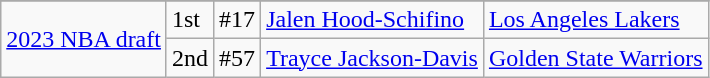<table class=wikitable "border="1">
<tr align=center>
</tr>
<tr>
<td rowspan=2><a href='#'>2023 NBA draft</a></td>
<td>1st</td>
<td>#17</td>
<td><a href='#'>Jalen Hood-Schifino</a></td>
<td><a href='#'>Los Angeles Lakers</a></td>
</tr>
<tr>
<td>2nd</td>
<td>#57</td>
<td><a href='#'>Trayce Jackson-Davis</a></td>
<td><a href='#'>Golden State Warriors</a></td>
</tr>
</table>
